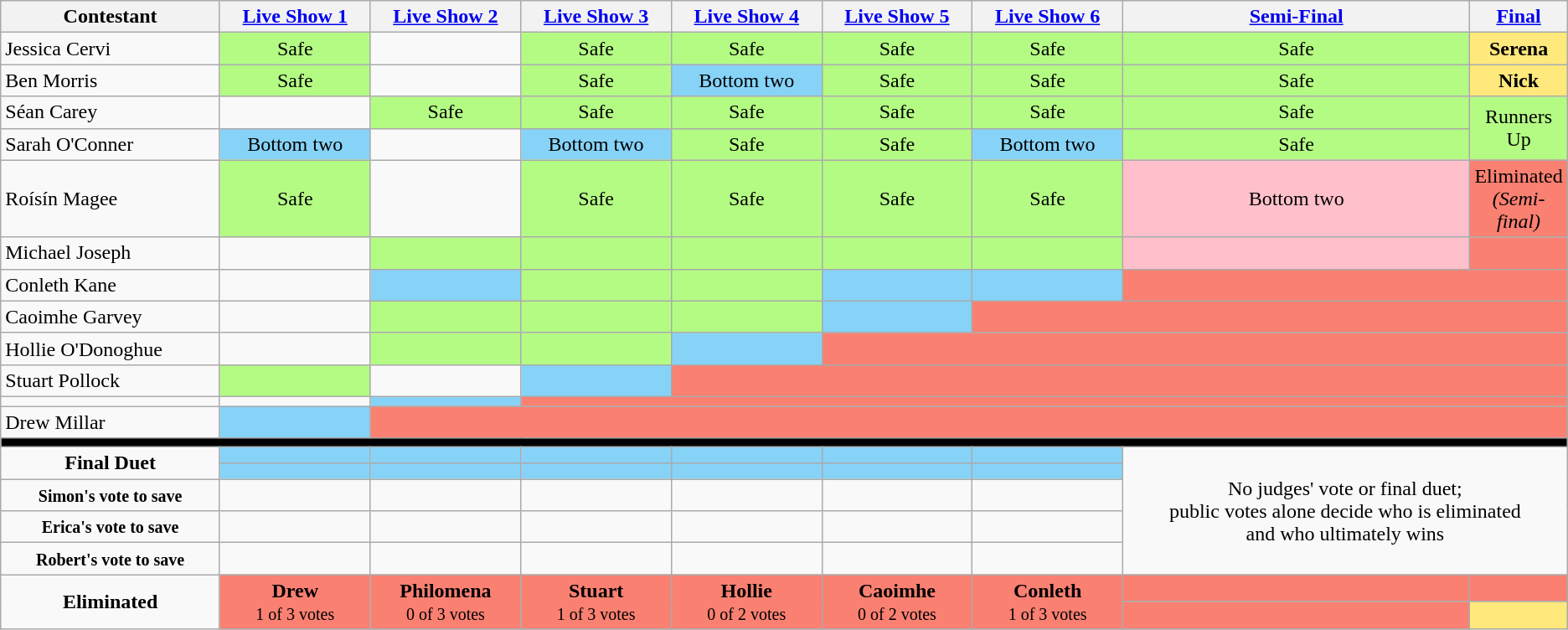<table class="wikitable" style="text-align:center;">
<tr>
<th>Contestant</th>
<th><a href='#'>Live Show 1</a></th>
<th><a href='#'>Live Show 2</a></th>
<th><a href='#'>Live Show 3</a></th>
<th><a href='#'>Live Show 4</a></th>
<th><a href='#'>Live Show 5</a></th>
<th><a href='#'>Live Show 6</a></th>
<th><a href='#'>Semi-Final</a></th>
<th><a href='#'>Final</a></th>
</tr>
<tr>
<td style="text-align:left;">Jessica Cervi</td>
<td style="background:#B4FB84">Safe</td>
<td></td>
<td style="background:#B4FB84">Safe</td>
<td style="background:#B4FB84">Safe</td>
<td style="background:#B4FB84">Safe</td>
<td style="background:#B4FB84">Safe</td>
<td style="background:#B4FB84">Safe</td>
<td style="background:#FFE87C"><strong>Serena</strong></td>
</tr>
<tr>
<td style="text-align:left;">Ben Morris</td>
<td style="background:#B4FB84">Safe</td>
<td></td>
<td style="background:#B4FB84">Safe</td>
<td style="background:#87D3F8">Bottom two</td>
<td style="background:#B4FB84">Safe</td>
<td style="background:#B4FB84">Safe</td>
<td style="background:#B4FB84">Safe</td>
<td style="background:#FFE87C"><strong>Nick</strong></td>
</tr>
<tr>
<td style="text-align:left;">Séan Carey</td>
<td></td>
<td style="background:#B4FB84">Safe</td>
<td style="background:#B4FB84">Safe</td>
<td style="background:#B4FB84">Safe</td>
<td style="background:#B4FB84">Safe</td>
<td style="background:#B4FB84">Safe</td>
<td style="background:#B4FB84">Safe</td>
<td style="background:#B4FB84" rowspan="2">Runners Up</td>
</tr>
<tr>
<td style="text-align:left;">Sarah O'Conner</td>
<td style="background:#87D3F8">Bottom two</td>
<td></td>
<td style="background:#87D3F8">Bottom two</td>
<td style="background:#B4FB84">Safe</td>
<td style="background:#B4FB84">Safe</td>
<td style="background:#87D3F8">Bottom two</td>
<td style="background:#B4FB84">Safe</td>
</tr>
<tr>
<td style="text-align:left;">Roísín Magee</td>
<td style="background:#B4FB84;">Safe</td>
<td></td>
<td style="background:#B4FB84">Safe</td>
<td style="background:#B4FB84">Safe</td>
<td style="background:#B4FB84">Safe</td>
<td style="background:#B4FB84">Safe</td>
<td style="background:pink">Bottom two</td>
<td style="background:#FA8072;">Eliminated <em>(Semi-final)</em></td>
</tr>
<tr>
<td style="text-align:left;">Michael Joseph</td>
<td></td>
<td style="background:#B4FB84"></td>
<td style="background:#B4FB84"></td>
<td style="background:#B4FB84"></td>
<td style="background:#B4FB84"></td>
<td style="background:#B4FB84"></td>
<td style="background:pink"></td>
<td style="background:#FA8072;"></td>
</tr>
<tr>
<td style="text-align:left;">Conleth Kane</td>
<td></td>
<td style="background:#87D3F8"></td>
<td style="background:#B4FB84"></td>
<td style="background:#B4FB84"></td>
<td style="background:#87D3F8"></td>
<td style="background:#87D3F8"></td>
<td style="background:#FA8072;" colspan="2"></td>
</tr>
<tr>
<td style="text-align:left;">Caoimhe Garvey</td>
<td></td>
<td style="background:#B4FB84"></td>
<td style="background:#B4FB84"></td>
<td style="background:#B4FB84"></td>
<td style="background:#87D3F8"></td>
<td style="background:#FA8072;" colspan="3"></td>
</tr>
<tr>
<td style="text-align:left;">Hollie O'Donoghue</td>
<td></td>
<td style="background:#B4FB84"></td>
<td style="background:#B4FB84"></td>
<td style="background:#87D3F8"></td>
<td style="background:#FA8072;" colspan="4"></td>
</tr>
<tr>
<td style="text-align:left;">Stuart Pollock</td>
<td style="background:#B4FB84"></td>
<td></td>
<td style="background:#87D3F8"></td>
<td style="background:#FA8072;" colspan="5"></td>
</tr>
<tr>
<td style="text-align:left;"></td>
<td></td>
<td style="background:#87D3F8"></td>
<td style="background:#FA8072;" colspan="6"></td>
</tr>
<tr>
<td style="text-align:left;">Drew Millar</td>
<td style="background:#87D3F8"></td>
<td style="background:#FA8072;" colspan="7"></td>
</tr>
<tr>
<td style="background:Black;" colspan="143"></td>
</tr>
<tr>
<td rowspan="2"><strong>Final Duet</strong></td>
<td style="background:#87D3F8"></td>
<td style="background:#87D3F8"></td>
<td style="background:#87D3F8"></td>
<td style="background:#87D3F8"></td>
<td style="background:#87D3F8"></td>
<td style="background:#87D3F8"></td>
<td colspan="5" rowspan="5">No judges' vote or final duet; <br> public votes alone decide who is eliminated <br> and who ultimately wins</td>
</tr>
<tr>
<td style="background:#87D3F8"></td>
<td style="background:#87D3F8"></td>
<td style="background:#87D3F8"></td>
<td style="background:#87D3F8"></td>
<td style="background:#87D3F8"></td>
<td style="background:#87D3F8"></td>
</tr>
<tr>
<td><small> <strong>Simon's vote to save</strong> </small></td>
<td></td>
<td></td>
<td></td>
<td></td>
<td></td>
<td></td>
</tr>
<tr>
<td><small> <strong>Erica's vote to save</strong> </small></td>
<td></td>
<td></td>
<td></td>
<td></td>
<td></td>
<td></td>
</tr>
<tr>
<td><small> <strong>Robert's vote to save</strong> </small></td>
<td></td>
<td></td>
<td></td>
<td></td>
<td></td>
<td></td>
</tr>
<tr>
<td scope="row" rowspan="2"><strong>Eliminated</strong></td>
<td style="background:salmon;" rowspan="2"><strong>Drew</strong><br> <small>1 of 3 votes</small></td>
<td style="background:salmon;" rowspan="2"><strong>Philomena</strong><br> <small>0 of 3 votes </small></td>
<td style="background:salmon;" rowspan="2"><strong>Stuart</strong><br> <small>1 of 3 votes</small></td>
<td style="background:salmon;" rowspan="2"><strong>Hollie</strong><br> <small>0 of 2 votes </small></td>
<td style="background:salmon;" rowspan="2"><strong>Caoimhe</strong><br> <small>0 of 2 votes </small></td>
<td style="background:salmon;" rowspan="2"><strong>Conleth</strong><br> <small>1 of 3 votes </small></td>
<td style="background:salmon;"></td>
<td style="background:salmon;"></td>
</tr>
<tr>
<td style="background:salmon;" "></td>
<td style="width:5%; background:#FFE87C;"></td>
</tr>
</table>
